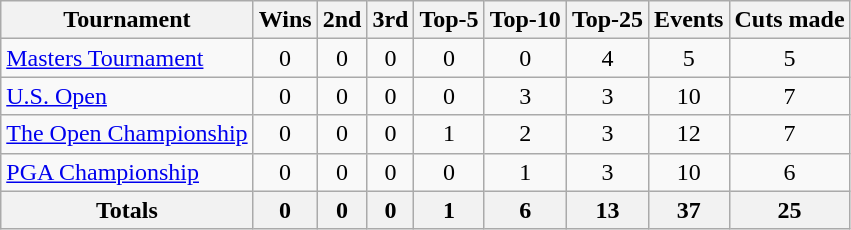<table class=wikitable style=text-align:center>
<tr>
<th>Tournament</th>
<th>Wins</th>
<th>2nd</th>
<th>3rd</th>
<th>Top-5</th>
<th>Top-10</th>
<th>Top-25</th>
<th>Events</th>
<th>Cuts made</th>
</tr>
<tr>
<td align=left><a href='#'>Masters Tournament</a></td>
<td>0</td>
<td>0</td>
<td>0</td>
<td>0</td>
<td>0</td>
<td>4</td>
<td>5</td>
<td>5</td>
</tr>
<tr>
<td align=left><a href='#'>U.S. Open</a></td>
<td>0</td>
<td>0</td>
<td>0</td>
<td>0</td>
<td>3</td>
<td>3</td>
<td>10</td>
<td>7</td>
</tr>
<tr>
<td align=left><a href='#'>The Open Championship</a></td>
<td>0</td>
<td>0</td>
<td>0</td>
<td>1</td>
<td>2</td>
<td>3</td>
<td>12</td>
<td>7</td>
</tr>
<tr>
<td align=left><a href='#'>PGA Championship</a></td>
<td>0</td>
<td>0</td>
<td>0</td>
<td>0</td>
<td>1</td>
<td>3</td>
<td>10</td>
<td>6</td>
</tr>
<tr>
<th>Totals</th>
<th>0</th>
<th>0</th>
<th>0</th>
<th>1</th>
<th>6</th>
<th>13</th>
<th>37</th>
<th>25</th>
</tr>
</table>
